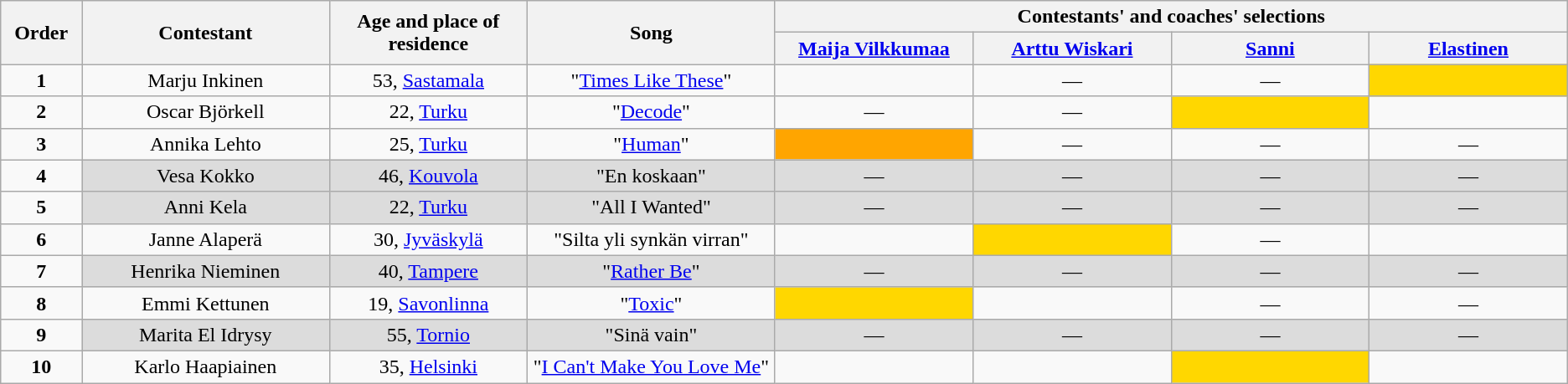<table class="wikitable" style="text-align:center;">
<tr>
<th rowspan="2" scope="col" style="width:02%;">Order</th>
<th rowspan="2" scope="col" style="width:10%;">Contestant</th>
<th rowspan="2" scope="col" style="width:08%;">Age and place of residence</th>
<th rowspan="2" scope="col" style="width:10%;">Song</th>
<th colspan="4" scope="col" style="width:20%;">Contestants' and coaches' selections</th>
</tr>
<tr>
<th style="width:08%;"><a href='#'>Maija Vilkkumaa</a></th>
<th style="width:08%;"><a href='#'>Arttu Wiskari</a></th>
<th style="width:08%;"><a href='#'>Sanni</a></th>
<th style="width:08%;"><a href='#'>Elastinen</a></th>
</tr>
<tr>
<td><strong>1</strong></td>
<td>Marju Inkinen</td>
<td>53, <a href='#'>Sastamala</a></td>
<td>"<a href='#'>Times Like These</a>"</td>
<td><strong></strong></td>
<td>—</td>
<td>—</td>
<td bgcolor="gold"><strong></strong></td>
</tr>
<tr>
<td><strong>2</strong></td>
<td>Oscar Björkell</td>
<td>22, <a href='#'>Turku</a></td>
<td>"<a href='#'>Decode</a>"</td>
<td>—</td>
<td>—</td>
<td bgcolor="gold"><strong></strong></td>
<td><strong></strong></td>
</tr>
<tr>
<td><strong>3</strong></td>
<td>Annika Lehto</td>
<td>25, <a href='#'>Turku</a></td>
<td>"<a href='#'>Human</a>"</td>
<td bgcolor="orange"><strong></strong></td>
<td>—</td>
<td>—</td>
<td>—</td>
</tr>
<tr>
<td><strong>4</strong></td>
<td style="background:#DCDCDC;">Vesa Kokko</td>
<td style="background:#DCDCDC;">46, <a href='#'>Kouvola</a></td>
<td style="background:#DCDCDC;">"En koskaan"</td>
<td style="background:#DCDCDC;">—</td>
<td style="background:#DCDCDC;">—</td>
<td style="background:#DCDCDC;">—</td>
<td style="background:#DCDCDC;">—</td>
</tr>
<tr>
<td><strong>5</strong></td>
<td style="background:#DCDCDC;">Anni Kela</td>
<td style="background:#DCDCDC;">22, <a href='#'>Turku</a></td>
<td style="background:#DCDCDC;">"All I Wanted"</td>
<td style="background:#DCDCDC;">—</td>
<td style="background:#DCDCDC;">—</td>
<td style="background:#DCDCDC;">—</td>
<td style="background:#DCDCDC;">—</td>
</tr>
<tr>
<td><strong>6</strong></td>
<td>Janne Alaperä</td>
<td>30, <a href='#'>Jyväskylä</a></td>
<td>"Silta yli synkän virran"</td>
<td><strong></strong></td>
<td bgcolor="gold"><strong></strong></td>
<td>—</td>
<td><strong></strong></td>
</tr>
<tr>
<td><strong>7</strong></td>
<td style="background:#DCDCDC;">Henrika Nieminen</td>
<td style="background:#DCDCDC;">40, <a href='#'>Tampere</a></td>
<td style="background:#DCDCDC;">"<a href='#'>Rather Be</a>"</td>
<td style="background:#DCDCDC;">—</td>
<td style="background:#DCDCDC;">—</td>
<td style="background:#DCDCDC;">—</td>
<td style="background:#DCDCDC;">—</td>
</tr>
<tr>
<td><strong>8</strong></td>
<td>Emmi Kettunen</td>
<td>19, <a href='#'>Savonlinna</a></td>
<td>"<a href='#'>Toxic</a>"</td>
<td bgcolor="gold"><strong></strong></td>
<td><strong></strong></td>
<td>—</td>
<td>—</td>
</tr>
<tr>
<td><strong>9</strong></td>
<td style="background:#DCDCDC;">Marita El Idrysy</td>
<td style="background:#DCDCDC;">55, <a href='#'>Tornio</a></td>
<td style="background:#DCDCDC;">"Sinä vain"</td>
<td style="background:#DCDCDC;">—</td>
<td style="background:#DCDCDC;">—</td>
<td style="background:#DCDCDC;">—</td>
<td style="background:#DCDCDC;">—</td>
</tr>
<tr>
<td><strong>10</strong></td>
<td>Karlo Haapiainen</td>
<td>35, <a href='#'>Helsinki</a></td>
<td>"<a href='#'>I Can't Make You Love Me</a>"</td>
<td><strong></strong></td>
<td><strong></strong></td>
<td bgcolor="gold"><strong></strong></td>
<td><strong></strong></td>
</tr>
</table>
